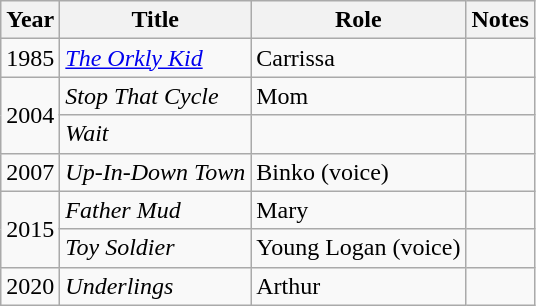<table class="wikitable sortable">
<tr>
<th>Year</th>
<th>Title</th>
<th>Role</th>
<th class="unsortable">Notes</th>
</tr>
<tr>
<td>1985</td>
<td><em><a href='#'>The Orkly Kid</a></em></td>
<td>Carrissa</td>
<td></td>
</tr>
<tr>
<td rowspan="2">2004</td>
<td><em>Stop That Cycle</em></td>
<td>Mom</td>
<td></td>
</tr>
<tr>
<td><em>Wait</em></td>
<td></td>
<td></td>
</tr>
<tr>
<td>2007</td>
<td><em>Up-In-Down Town</em></td>
<td>Binko (voice)</td>
<td></td>
</tr>
<tr>
<td rowspan="2">2015</td>
<td><em>Father Mud</em></td>
<td>Mary</td>
<td></td>
</tr>
<tr>
<td><em>Toy Soldier</em></td>
<td>Young Logan (voice)</td>
<td></td>
</tr>
<tr>
<td rowspan="1">2020</td>
<td><em>Underlings</em></td>
<td>Arthur</td>
<td></td>
</tr>
</table>
